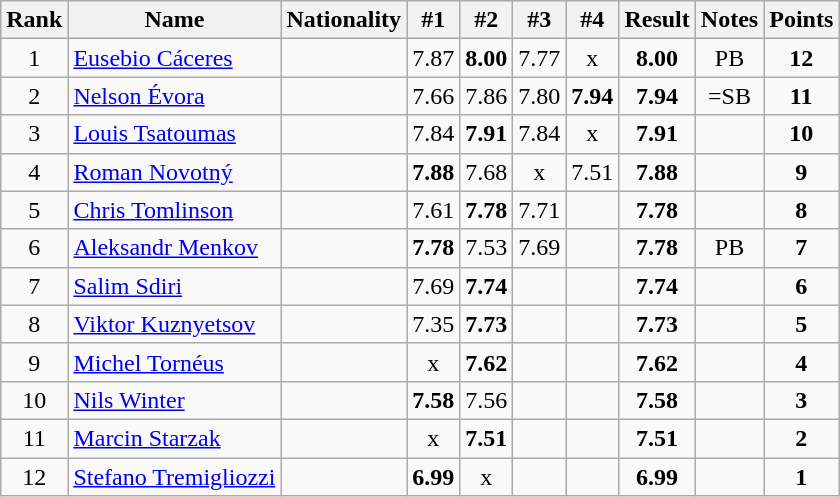<table class="wikitable sortable" style="text-align:center">
<tr>
<th>Rank</th>
<th>Name</th>
<th>Nationality</th>
<th>#1</th>
<th>#2</th>
<th>#3</th>
<th>#4</th>
<th>Result</th>
<th>Notes</th>
<th>Points</th>
</tr>
<tr>
<td>1</td>
<td align=left><a href='#'>Eusebio Cáceres</a></td>
<td align=left></td>
<td>7.87</td>
<td><strong>8.00</strong></td>
<td>7.77</td>
<td>x</td>
<td><strong>8.00</strong></td>
<td>PB</td>
<td><strong>12</strong></td>
</tr>
<tr>
<td>2</td>
<td align=left><a href='#'>Nelson Évora</a></td>
<td align=left></td>
<td>7.66</td>
<td>7.86</td>
<td>7.80</td>
<td><strong>7.94</strong></td>
<td><strong>7.94</strong></td>
<td>=SB</td>
<td><strong>11</strong></td>
</tr>
<tr>
<td>3</td>
<td align=left><a href='#'>Louis Tsatoumas</a></td>
<td align=left></td>
<td>7.84</td>
<td><strong>7.91</strong></td>
<td>7.84</td>
<td>x</td>
<td><strong>7.91</strong></td>
<td></td>
<td><strong>10</strong></td>
</tr>
<tr>
<td>4</td>
<td align=left><a href='#'>Roman Novotný</a></td>
<td align=left></td>
<td><strong>7.88</strong></td>
<td>7.68</td>
<td>x</td>
<td>7.51</td>
<td><strong>7.88</strong></td>
<td></td>
<td><strong>9</strong></td>
</tr>
<tr>
<td>5</td>
<td align=left><a href='#'>Chris Tomlinson</a></td>
<td align=left></td>
<td>7.61</td>
<td><strong>7.78</strong></td>
<td>7.71</td>
<td></td>
<td><strong>7.78</strong></td>
<td></td>
<td><strong>8</strong></td>
</tr>
<tr>
<td>6</td>
<td align=left><a href='#'>Aleksandr Menkov</a></td>
<td align=left></td>
<td><strong>7.78</strong></td>
<td>7.53</td>
<td>7.69</td>
<td></td>
<td><strong>7.78</strong></td>
<td>PB</td>
<td><strong>7</strong></td>
</tr>
<tr>
<td>7</td>
<td align=left><a href='#'>Salim Sdiri</a></td>
<td align=left></td>
<td>7.69</td>
<td><strong>7.74</strong></td>
<td></td>
<td></td>
<td><strong>7.74</strong></td>
<td></td>
<td><strong>6</strong></td>
</tr>
<tr>
<td>8</td>
<td align=left><a href='#'>Viktor Kuznyetsov</a></td>
<td align=left></td>
<td>7.35</td>
<td><strong>7.73</strong></td>
<td></td>
<td></td>
<td><strong>7.73</strong></td>
<td></td>
<td><strong>5</strong></td>
</tr>
<tr>
<td>9</td>
<td align=left><a href='#'>Michel Tornéus</a></td>
<td align=left></td>
<td>x</td>
<td><strong>7.62</strong></td>
<td></td>
<td></td>
<td><strong>7.62</strong></td>
<td></td>
<td><strong>4</strong></td>
</tr>
<tr>
<td>10</td>
<td align=left><a href='#'>Nils Winter</a></td>
<td align=left></td>
<td><strong>7.58</strong></td>
<td>7.56</td>
<td></td>
<td></td>
<td><strong>7.58</strong></td>
<td></td>
<td><strong>3</strong></td>
</tr>
<tr>
<td>11</td>
<td align=left><a href='#'>Marcin Starzak</a></td>
<td align=left></td>
<td>x</td>
<td><strong>7.51</strong></td>
<td></td>
<td></td>
<td><strong>7.51</strong></td>
<td></td>
<td><strong>2</strong></td>
</tr>
<tr>
<td>12</td>
<td align=left><a href='#'>Stefano Tremigliozzi</a></td>
<td align=left></td>
<td><strong>6.99</strong></td>
<td>x</td>
<td></td>
<td></td>
<td><strong>6.99</strong></td>
<td></td>
<td><strong>1</strong></td>
</tr>
</table>
